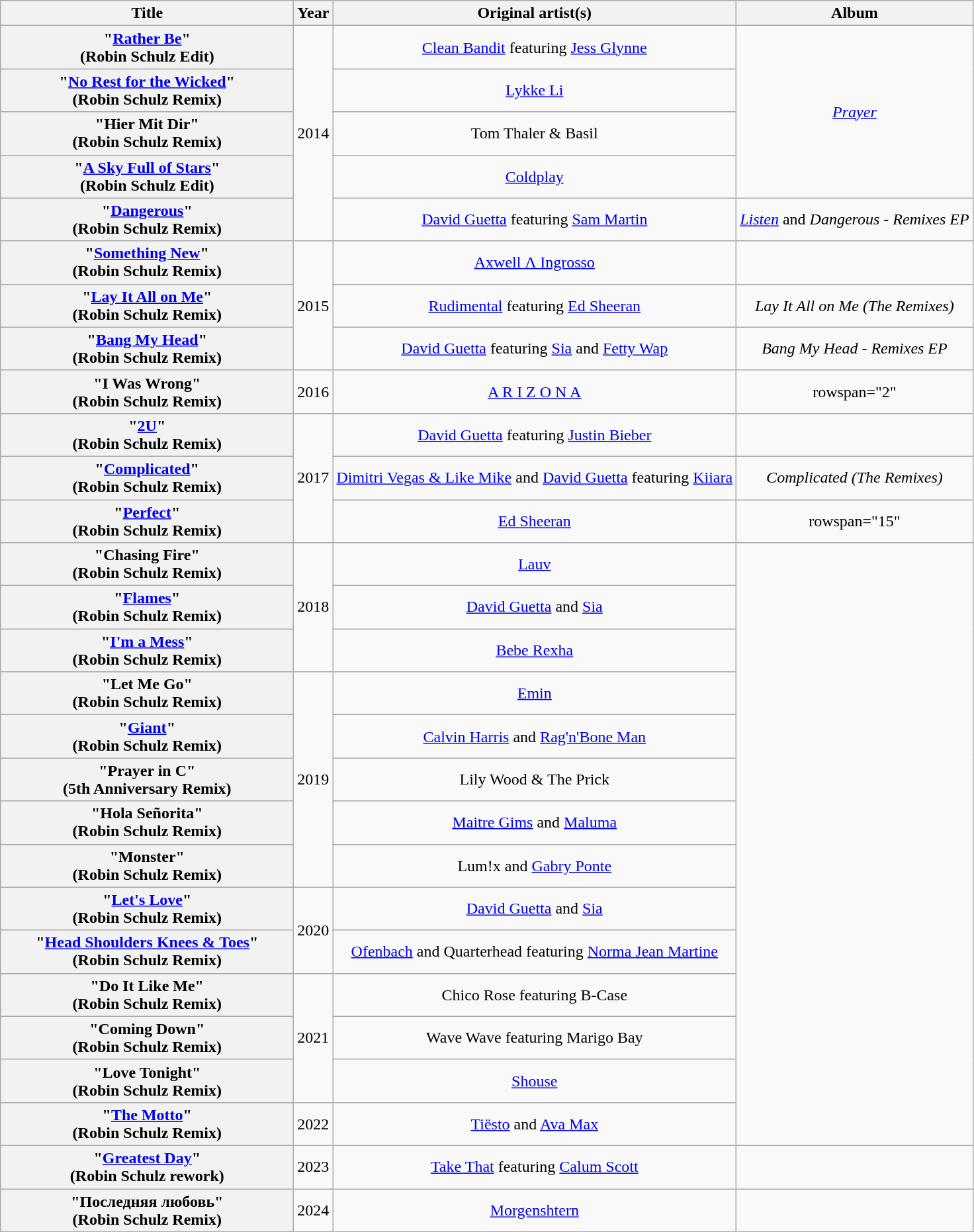<table class="wikitable plainrowheaders" style="text-align:center;">
<tr>
<th scope="col" style="width:18em;">Title</th>
<th scope="col" style="width:1em;">Year</th>
<th scope="col">Original artist(s)</th>
<th scope="col">Album</th>
</tr>
<tr>
<th scope="row">"<a href='#'>Rather Be</a>"<br><span>(Robin Schulz Edit)</span></th>
<td rowspan="5">2014</td>
<td><a href='#'>Clean Bandit</a> featuring <a href='#'>Jess Glynne</a></td>
<td rowspan="4"><em><a href='#'>Prayer</a></em></td>
</tr>
<tr>
<th scope="row">"<a href='#'>No Rest for the Wicked</a>"<br><span>(Robin Schulz Remix)</span></th>
<td><a href='#'>Lykke Li</a></td>
</tr>
<tr>
<th scope="row">"Hier Mit Dir"<br><span>(Robin Schulz Remix)</span></th>
<td>Tom Thaler & Basil</td>
</tr>
<tr>
<th scope="row">"<a href='#'>A Sky Full of Stars</a>"<br><span>(Robin Schulz Edit)</span></th>
<td><a href='#'>Coldplay</a></td>
</tr>
<tr>
<th scope="row">"<a href='#'>Dangerous</a>"<br><span>(Robin Schulz Remix)</span></th>
<td><a href='#'>David Guetta</a> featuring <a href='#'>Sam Martin</a></td>
<td><em><a href='#'>Listen</a></em> and <em>Dangerous - Remixes EP</em></td>
</tr>
<tr>
<th scope="row">"<a href='#'>Something New</a>"<br><span>(Robin Schulz Remix)</span></th>
<td rowspan="3">2015</td>
<td><a href='#'>Axwell Λ Ingrosso</a></td>
<td></td>
</tr>
<tr>
<th scope="row">"<a href='#'>Lay It All on Me</a>"<br><span>(Robin Schulz Remix)</span></th>
<td><a href='#'>Rudimental</a> featuring <a href='#'>Ed Sheeran</a></td>
<td><em>Lay It All on Me (The Remixes)</em></td>
</tr>
<tr>
<th scope="row">"<a href='#'>Bang My Head</a>"<br><span>(Robin Schulz Remix)</span></th>
<td><a href='#'>David Guetta</a> featuring <a href='#'>Sia</a> and <a href='#'>Fetty Wap</a></td>
<td><em>Bang My Head - Remixes EP</em></td>
</tr>
<tr>
<th scope="row">"I Was Wrong"<br><span>(Robin Schulz Remix)</span></th>
<td>2016</td>
<td><a href='#'>A R I Z O N A</a></td>
<td>rowspan="2" </td>
</tr>
<tr>
<th scope="row">"<a href='#'>2U</a>"<br><span>(Robin Schulz Remix)</span></th>
<td rowspan="3">2017</td>
<td><a href='#'>David Guetta</a> featuring <a href='#'>Justin Bieber</a></td>
</tr>
<tr>
<th scope="row">"<a href='#'>Complicated</a>"<br><span>(Robin Schulz Remix)</span></th>
<td><a href='#'>Dimitri Vegas & Like Mike</a> and <a href='#'>David Guetta</a> featuring <a href='#'>Kiiara</a></td>
<td><em>Complicated (The Remixes)</em></td>
</tr>
<tr>
<th scope="row">"<a href='#'>Perfect</a>"<br><span>(Robin Schulz Remix)</span></th>
<td><a href='#'>Ed Sheeran</a></td>
<td>rowspan="15" </td>
</tr>
<tr>
<th scope="row">"Chasing Fire"<br><span>(Robin Schulz Remix)</span></th>
<td rowspan="3">2018</td>
<td><a href='#'>Lauv</a></td>
</tr>
<tr>
<th scope="row">"<a href='#'>Flames</a>"<br><span>(Robin Schulz Remix)</span></th>
<td><a href='#'>David Guetta</a> and <a href='#'>Sia</a></td>
</tr>
<tr>
<th scope="row">"<a href='#'>I'm a Mess</a>"<br><span>(Robin Schulz Remix)</span></th>
<td><a href='#'>Bebe Rexha</a></td>
</tr>
<tr>
<th scope="row">"Let Me Go" <br><span>(Robin Schulz Remix)</span></th>
<td rowspan="5">2019</td>
<td><a href='#'>Emin</a></td>
</tr>
<tr>
<th scope="row">"<a href='#'>Giant</a>" <br><span>(Robin Schulz Remix)</span></th>
<td><a href='#'>Calvin Harris</a> and <a href='#'>Rag'n'Bone Man</a></td>
</tr>
<tr>
<th scope="row">"Prayer in C" <br><span>(5th Anniversary Remix)</span></th>
<td>Lily Wood & The Prick</td>
</tr>
<tr>
<th scope="row">"Hola Señorita"<br><span>(Robin Schulz Remix)</span></th>
<td><a href='#'>Maitre Gims</a> and <a href='#'>Maluma</a></td>
</tr>
<tr>
<th scope="row">"Monster"<br><span>(Robin Schulz Remix)</span></th>
<td>Lum!x and <a href='#'>Gabry Ponte</a></td>
</tr>
<tr>
<th scope="row">"<a href='#'>Let's Love</a>"<br><span>(Robin Schulz Remix)</span></th>
<td rowspan="2">2020</td>
<td><a href='#'>David Guetta</a> and <a href='#'>Sia</a></td>
</tr>
<tr>
<th scope="row">"<a href='#'>Head Shoulders Knees & Toes</a>" <br><span>(Robin Schulz Remix)</span></th>
<td><a href='#'>Ofenbach</a> and Quarterhead featuring <a href='#'>Norma Jean Martine</a></td>
</tr>
<tr>
<th scope="row">"Do It Like Me" <br><span>(Robin Schulz Remix)</span></th>
<td rowspan="3">2021</td>
<td>Chico Rose featuring B-Case</td>
</tr>
<tr>
<th scope="row">"Coming Down" <br><span>(Robin Schulz Remix)</span></th>
<td>Wave Wave featuring Marigo Bay</td>
</tr>
<tr>
<th scope="row">"Love Tonight" <br><span>(Robin Schulz Remix)</span></th>
<td><a href='#'>Shouse</a></td>
</tr>
<tr>
<th scope="row">"<a href='#'>The Motto</a>" <br><span>(Robin Schulz Remix)</span></th>
<td>2022</td>
<td><a href='#'>Tiësto</a> and <a href='#'>Ava Max</a></td>
</tr>
<tr>
<th scope="row">"<a href='#'>Greatest Day</a>"<br><span>(Robin Schulz rework)</span></th>
<td>2023</td>
<td><a href='#'>Take That</a> featuring <a href='#'>Calum Scott</a></td>
<td></td>
</tr>
<tr>
<th scope="row">"Последняя любовь"<br><span>(Robin Schulz Remix)</span></th>
<td>2024</td>
<td><a href='#'>Morgenshtern</a></td>
<td></td>
</tr>
</table>
